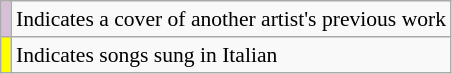<table class="wikitable" style="font-size:90%;">
<tr>
<td style="background-color:#D8BFD8"></td>
<td>Indicates a cover of another artist's previous work</td>
</tr>
<tr>
<td style="background-color:#ffff00"></td>
<td>Indicates songs sung in Italian</td>
</tr>
</table>
